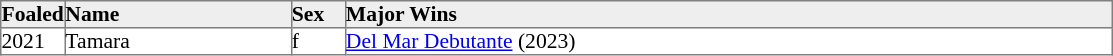<table border="1" cellpadding="0" style="border-collapse: collapse; font-size:90%">
<tr bgcolor="#eeeeee">
<td width="35px"><strong>Foaled</strong></td>
<td width="150px"><strong>Name</strong></td>
<td width="35px"><strong>Sex</strong></td>
<td width="510px"><strong>Major Wins</strong></td>
</tr>
<tr>
<td>2021</td>
<td>Tamara</td>
<td>f</td>
<td><a href='#'>Del Mar Debutante</a> (2023)</td>
</tr>
</table>
